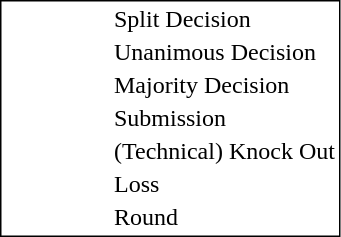<table style="border:1px solid black;" align=left>
<tr>
<td style="width:60px;"></td>
<td> </td>
<td>Split Decision</td>
</tr>
<tr>
<td style="width:60px;"></td>
<td> </td>
<td>Unanimous Decision</td>
</tr>
<tr>
<td style="width:60px;"></td>
<td> </td>
<td>Majority Decision</td>
</tr>
<tr>
<td style="width:60px;"></td>
<td> </td>
<td>Submission</td>
</tr>
<tr>
<td style="width:60px;"></td>
<td> </td>
<td>(Technical) Knock Out</td>
</tr>
<tr>
<td style="width:60px;"></td>
<td> </td>
<td>Loss</td>
</tr>
<tr>
<td style="width:60px;"></td>
<td> </td>
<td>Round</td>
</tr>
</table>
